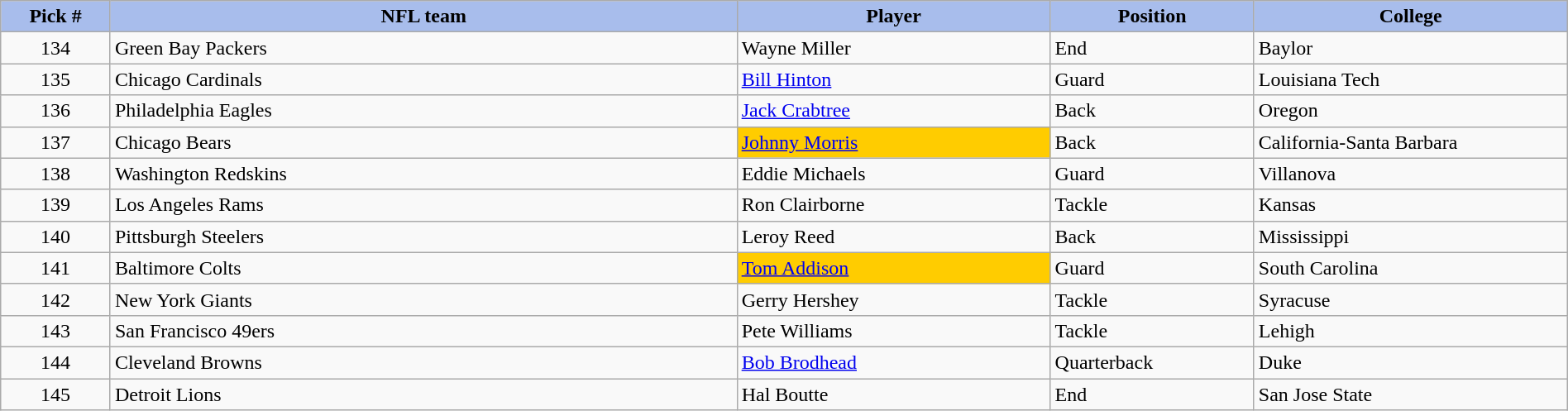<table class="wikitable sortable sortable" style="width: 100%">
<tr>
<th style="background:#A8BDEC;" width=7%>Pick #</th>
<th width=40% style="background:#A8BDEC;">NFL team</th>
<th width=20% style="background:#A8BDEC;">Player</th>
<th width=13% style="background:#A8BDEC;">Position</th>
<th style="background:#A8BDEC;">College</th>
</tr>
<tr>
<td align=center>134</td>
<td>Green Bay Packers</td>
<td>Wayne Miller</td>
<td>End</td>
<td>Baylor</td>
</tr>
<tr>
<td align=center>135</td>
<td>Chicago Cardinals</td>
<td><a href='#'>Bill Hinton</a></td>
<td>Guard</td>
<td>Louisiana Tech</td>
</tr>
<tr>
<td align=center>136</td>
<td>Philadelphia Eagles</td>
<td><a href='#'>Jack Crabtree</a></td>
<td>Back</td>
<td>Oregon</td>
</tr>
<tr>
<td align=center>137</td>
<td>Chicago Bears</td>
<td bgcolor="#FFCC00"><a href='#'>Johnny Morris</a></td>
<td>Back</td>
<td>California-Santa Barbara</td>
</tr>
<tr>
<td align=center>138</td>
<td>Washington Redskins</td>
<td>Eddie Michaels</td>
<td>Guard</td>
<td>Villanova</td>
</tr>
<tr>
<td align=center>139</td>
<td>Los Angeles Rams</td>
<td>Ron Clairborne</td>
<td>Tackle</td>
<td>Kansas</td>
</tr>
<tr>
<td align=center>140</td>
<td>Pittsburgh Steelers</td>
<td>Leroy Reed</td>
<td>Back</td>
<td>Mississippi</td>
</tr>
<tr>
<td align=center>141</td>
<td>Baltimore Colts</td>
<td bgcolor="#FFCC00"><a href='#'>Tom Addison</a></td>
<td>Guard</td>
<td>South Carolina</td>
</tr>
<tr>
<td align=center>142</td>
<td>New York Giants</td>
<td>Gerry Hershey</td>
<td>Tackle</td>
<td>Syracuse</td>
</tr>
<tr>
<td align=center>143</td>
<td>San Francisco 49ers</td>
<td>Pete Williams</td>
<td>Tackle</td>
<td>Lehigh</td>
</tr>
<tr>
<td align=center>144</td>
<td>Cleveland Browns</td>
<td><a href='#'>Bob Brodhead</a></td>
<td>Quarterback</td>
<td>Duke</td>
</tr>
<tr>
<td align=center>145</td>
<td>Detroit Lions</td>
<td>Hal Boutte</td>
<td>End</td>
<td>San Jose State</td>
</tr>
</table>
